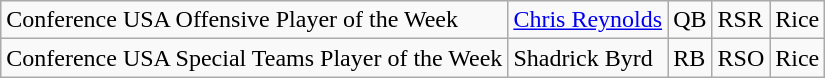<table class="wikitable">
<tr>
<td>Conference USA Offensive Player of the Week</td>
<td><a href='#'>Chris Reynolds</a></td>
<td>QB</td>
<td>RSR</td>
<td>Rice</td>
</tr>
<tr>
<td>Conference USA Special Teams Player of the Week</td>
<td>Shadrick Byrd</td>
<td>RB</td>
<td>RSO</td>
<td>Rice</td>
</tr>
</table>
